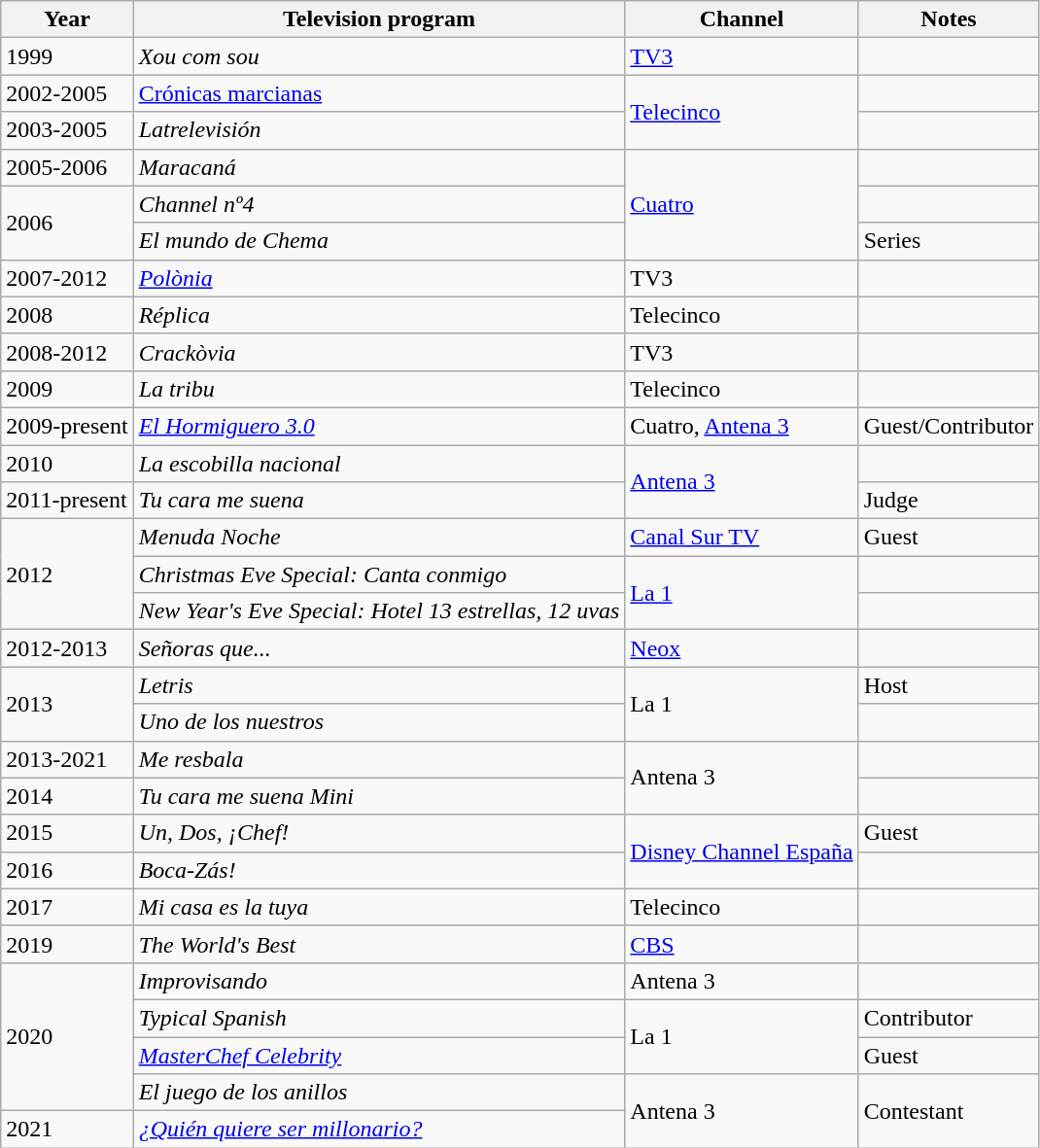<table class="wikitable">
<tr>
<th>Year</th>
<th>Television program</th>
<th>Channel</th>
<th>Notes</th>
</tr>
<tr>
<td>1999</td>
<td><em>Xou com sou</em></td>
<td><a href='#'>TV3</a></td>
<td></td>
</tr>
<tr>
<td>2002-2005</td>
<td><a href='#'>Crónicas marcianas</a></td>
<td rowspan="2"><a href='#'>Telecinco</a></td>
<td></td>
</tr>
<tr>
<td>2003-2005</td>
<td><em>Latrelevisión</em></td>
<td></td>
</tr>
<tr>
<td>2005-2006</td>
<td><em>Maracaná</em></td>
<td rowspan="3"><a href='#'>Cuatro</a></td>
<td></td>
</tr>
<tr>
<td rowspan="2">2006</td>
<td><em>Channel nº4</em></td>
<td></td>
</tr>
<tr>
<td><em>El mundo de Chema</em></td>
<td>Series</td>
</tr>
<tr>
<td>2007-2012</td>
<td><em><a href='#'>Polònia</a></em></td>
<td>TV3</td>
<td></td>
</tr>
<tr>
<td>2008</td>
<td><em>Réplica</em></td>
<td>Telecinco</td>
<td></td>
</tr>
<tr>
<td>2008-2012</td>
<td><em>Crackòvia</em></td>
<td>TV3</td>
<td></td>
</tr>
<tr>
<td>2009</td>
<td><em>La tribu</em></td>
<td>Telecinco</td>
<td></td>
</tr>
<tr>
<td>2009-present</td>
<td><em><a href='#'>El Hormiguero 3.0</a></em></td>
<td>Cuatro, <a href='#'>Antena 3</a></td>
<td>Guest/Contributor</td>
</tr>
<tr>
<td>2010</td>
<td><em>La escobilla nacional</em></td>
<td rowspan="2"><a href='#'>Antena 3</a></td>
<td></td>
</tr>
<tr>
<td>2011-present</td>
<td><em>Tu cara me suena</em></td>
<td>Judge</td>
</tr>
<tr>
<td rowspan="3">2012</td>
<td><em>Menuda Noche</em></td>
<td><a href='#'>Canal Sur TV</a></td>
<td>Guest</td>
</tr>
<tr>
<td><em>Christmas Eve Special: Canta conmigo</em></td>
<td rowspan="2"><a href='#'>La 1</a></td>
<td></td>
</tr>
<tr>
<td><em>New Year's Eve Special: Hotel 13 estrellas, 12 uvas</em></td>
<td></td>
</tr>
<tr>
<td>2012-2013</td>
<td><em>Señoras que...</em></td>
<td><a href='#'>Neox</a></td>
<td></td>
</tr>
<tr>
<td rowspan="2">2013</td>
<td><em>Letris</em></td>
<td rowspan="2">La 1</td>
<td>Host</td>
</tr>
<tr>
<td><em>Uno de los nuestros</em></td>
<td></td>
</tr>
<tr>
<td>2013-2021</td>
<td><em>Me resbala</em></td>
<td rowspan="2">Antena 3</td>
<td></td>
</tr>
<tr>
<td>2014</td>
<td><em>Tu cara me suena Mini</em></td>
<td></td>
</tr>
<tr>
<td>2015</td>
<td><em>Un, Dos, ¡Chef!</em></td>
<td rowspan="2"><a href='#'>Disney Channel España</a></td>
<td>Guest</td>
</tr>
<tr>
<td>2016</td>
<td><em>Boca-Zás!</em></td>
<td></td>
</tr>
<tr>
<td>2017</td>
<td><em>Mi casa es la tuya</em></td>
<td>Telecinco</td>
<td></td>
</tr>
<tr>
<td>2019</td>
<td><em>The World's Best</em></td>
<td><a href='#'>CBS</a></td>
<td></td>
</tr>
<tr>
<td rowspan="4">2020</td>
<td><em>Improvisando</em></td>
<td>Antena 3</td>
<td></td>
</tr>
<tr>
<td><em>Typical Spanish</em></td>
<td rowspan="2">La 1</td>
<td>Contributor</td>
</tr>
<tr>
<td><a href='#'><em>MasterChef Celebrity</em></a></td>
<td>Guest</td>
</tr>
<tr>
<td><em>El juego de los anillos</em></td>
<td rowspan="2">Antena 3</td>
<td rowspan="2">Contestant</td>
</tr>
<tr>
<td>2021</td>
<td><em><a href='#'>¿Quién quiere ser millonario?</a></em></td>
</tr>
</table>
